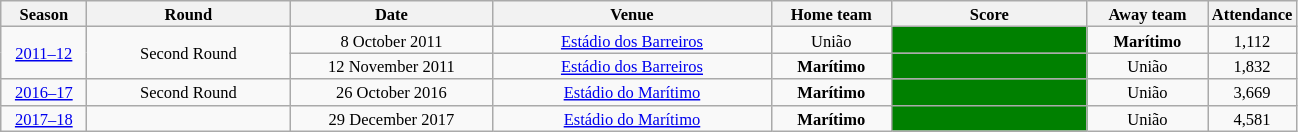<table class="wikitable" style="text-align: center; font-size: 11px">
<tr>
<th style="width:52px;">Season</th>
<th style="width:130px;">Round</th>
<th style="width:130px;">Date</th>
<th style="width:180px;">Venue</th>
<th style="width:75px;">Home team</th>
<th style="width:125px;">Score</th>
<th style="width:75px;">Away team</th>
<th style="width:40px;">Attendance</th>
</tr>
<tr>
<td rowspan=2><a href='#'>2011–12</a></td>
<td rowspan=2>Second Round</td>
<td>8 October 2011</td>
<td><a href='#'>Estádio dos Barreiros</a></td>
<td>União</td>
<td bgcolor=green></td>
<td><strong>Marítimo</strong></td>
<td>1,112</td>
</tr>
<tr>
<td>12 November 2011</td>
<td><a href='#'>Estádio dos Barreiros</a></td>
<td><strong>Marítimo</strong></td>
<td bgcolor=green></td>
<td>União</td>
<td>1,832</td>
</tr>
<tr>
<td><a href='#'>2016–17</a></td>
<td>Second Round</td>
<td>26 October 2016</td>
<td><a href='#'>Estádio do Marítimo</a></td>
<td><strong>Marítimo</strong></td>
<td bgcolor=green></td>
<td>União</td>
<td>3,669</td>
</tr>
<tr>
<td><a href='#'>2017–18</a></td>
<td></td>
<td>29 December 2017</td>
<td><a href='#'>Estádio do Marítimo</a></td>
<td><strong>Marítimo</strong></td>
<td bgcolor=green></td>
<td>União</td>
<td>4,581</td>
</tr>
</table>
